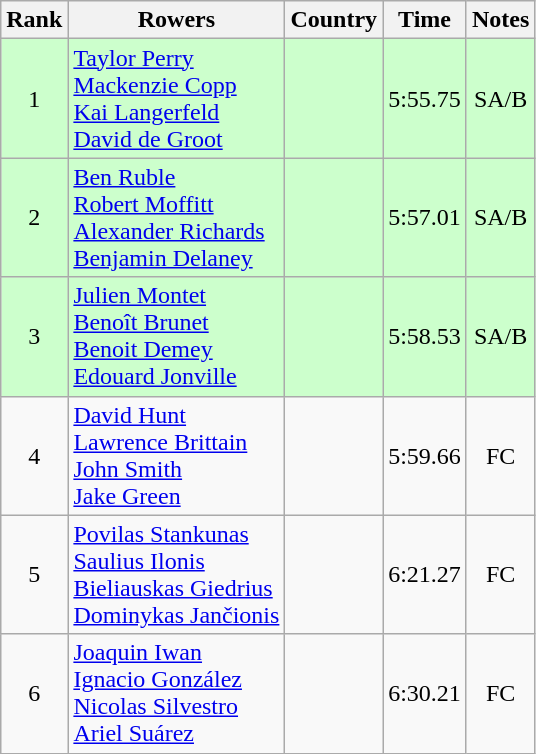<table class="wikitable" style="text-align:center">
<tr>
<th>Rank</th>
<th>Rowers</th>
<th>Country</th>
<th>Time</th>
<th>Notes</th>
</tr>
<tr bgcolor=ccffcc>
<td>1</td>
<td align="left"><a href='#'>Taylor Perry</a><br><a href='#'>Mackenzie Copp</a><br><a href='#'>Kai Langerfeld</a><br><a href='#'>David de Groot</a></td>
<td align="left"></td>
<td>5:55.75</td>
<td>SA/B</td>
</tr>
<tr bgcolor=ccffcc>
<td>2</td>
<td align="left"><a href='#'>Ben Ruble</a><br><a href='#'>Robert Moffitt</a><br><a href='#'>Alexander Richards</a><br><a href='#'>Benjamin Delaney</a></td>
<td align="left"></td>
<td>5:57.01</td>
<td>SA/B</td>
</tr>
<tr bgcolor=ccffcc>
<td>3</td>
<td align="left"><a href='#'>Julien Montet</a><br><a href='#'>Benoît Brunet</a><br><a href='#'>Benoit Demey</a><br><a href='#'>Edouard Jonville</a></td>
<td align="left"></td>
<td>5:58.53</td>
<td>SA/B</td>
</tr>
<tr>
<td>4</td>
<td align="left"><a href='#'>David Hunt</a><br><a href='#'>Lawrence Brittain</a><br><a href='#'>John Smith</a><br><a href='#'>Jake Green</a></td>
<td align="left"></td>
<td>5:59.66</td>
<td>FC</td>
</tr>
<tr>
<td>5</td>
<td align="left"><a href='#'>Povilas Stankunas</a><br><a href='#'>Saulius Ilonis</a><br><a href='#'>Bieliauskas Giedrius</a><br><a href='#'>Dominykas Jančionis</a></td>
<td align="left"></td>
<td>6:21.27</td>
<td>FC</td>
</tr>
<tr>
<td>6</td>
<td align="left"><a href='#'>Joaquin Iwan</a><br><a href='#'>Ignacio González</a><br><a href='#'>Nicolas Silvestro</a><br><a href='#'>Ariel Suárez</a></td>
<td align="left"></td>
<td>6:30.21</td>
<td>FC</td>
</tr>
</table>
